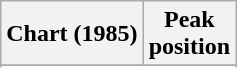<table class="wikitable sortable plainrowheaders" style="text-align:center">
<tr>
<th>Chart (1985)</th>
<th>Peak<br>position</th>
</tr>
<tr>
</tr>
<tr>
</tr>
<tr>
</tr>
<tr>
</tr>
</table>
